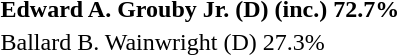<table>
<tr>
<td><strong>Edward A. Grouby Jr. (D) (inc.) 72.7%</strong></td>
</tr>
<tr>
<td>Ballard B. Wainwright (D) 27.3%</td>
</tr>
</table>
